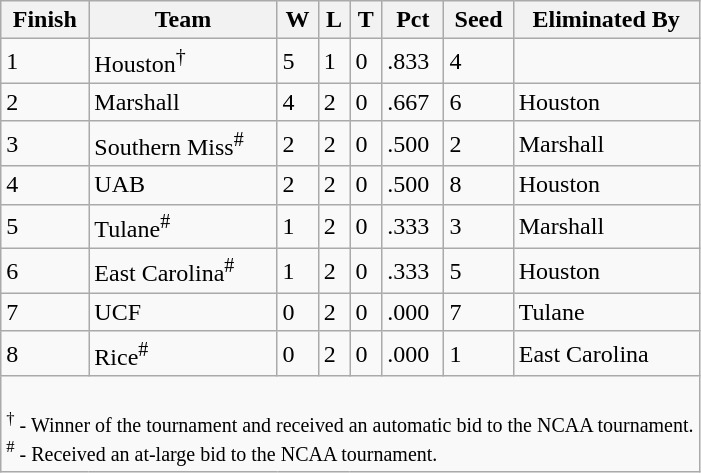<table class="wikitable sortable">
<tr>
<th>Finish</th>
<th>Team</th>
<th>W</th>
<th>L</th>
<th>T</th>
<th>Pct</th>
<th>Seed</th>
<th>Eliminated By</th>
</tr>
<tr>
<td>1</td>
<td>Houston<sup>†</sup></td>
<td>5</td>
<td>1</td>
<td>0</td>
<td>.833</td>
<td>4</td>
<td></td>
</tr>
<tr>
<td>2</td>
<td>Marshall</td>
<td>4</td>
<td>2</td>
<td>0</td>
<td>.667</td>
<td>6</td>
<td>Houston</td>
</tr>
<tr>
<td>3</td>
<td>Southern Miss<sup>#</sup></td>
<td>2</td>
<td>2</td>
<td>0</td>
<td>.500</td>
<td>2</td>
<td>Marshall</td>
</tr>
<tr>
<td>4</td>
<td>UAB</td>
<td>2</td>
<td>2</td>
<td>0</td>
<td>.500</td>
<td>8</td>
<td>Houston</td>
</tr>
<tr>
<td>5</td>
<td>Tulane<sup>#</sup></td>
<td>1</td>
<td>2</td>
<td>0</td>
<td>.333</td>
<td>3</td>
<td>Marshall</td>
</tr>
<tr>
<td>6</td>
<td>East Carolina<sup>#</sup></td>
<td>1</td>
<td>2</td>
<td>0</td>
<td>.333</td>
<td>5</td>
<td>Houston</td>
</tr>
<tr>
<td>7</td>
<td>UCF</td>
<td>0</td>
<td>2</td>
<td>0</td>
<td>.000</td>
<td>7</td>
<td>Tulane</td>
</tr>
<tr>
<td>8</td>
<td>Rice<sup>#</sup></td>
<td>0</td>
<td>2</td>
<td>0</td>
<td>.000</td>
<td>1</td>
<td>East Carolina</td>
</tr>
<tr>
<td colspan=8><br><small><sup>†</sup> - Winner of the tournament and received an automatic bid to the NCAA tournament.<br>
<sup>#</sup> - Received an at-large bid to the NCAA tournament.</small></td>
</tr>
</table>
